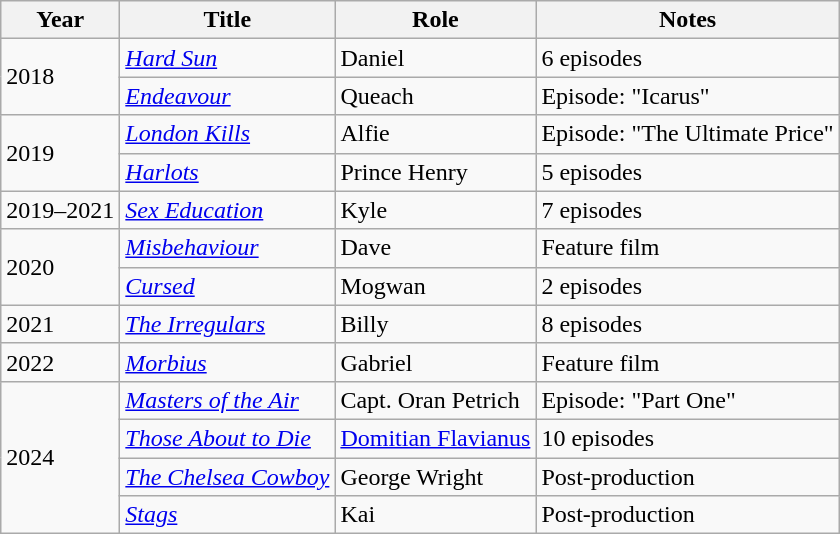<table class="wikitable sortable">
<tr>
<th>Year</th>
<th>Title</th>
<th>Role</th>
<th class="unsortable">Notes</th>
</tr>
<tr>
<td rowspan="2">2018</td>
<td><em><a href='#'>Hard Sun</a></em></td>
<td>Daniel</td>
<td>6 episodes</td>
</tr>
<tr>
<td><em><a href='#'>Endeavour</a></em></td>
<td>Queach</td>
<td>Episode: "Icarus"</td>
</tr>
<tr>
<td rowspan="2">2019</td>
<td><em><a href='#'>London Kills</a></em></td>
<td>Alfie</td>
<td>Episode: "The Ultimate Price"</td>
</tr>
<tr>
<td><em><a href='#'>Harlots</a></em></td>
<td>Prince Henry</td>
<td>5 episodes</td>
</tr>
<tr>
<td>2019–2021</td>
<td><em><a href='#'>Sex Education</a></em></td>
<td>Kyle</td>
<td>7 episodes</td>
</tr>
<tr>
<td rowspan="2">2020</td>
<td><em><a href='#'>Misbehaviour</a></em></td>
<td>Dave</td>
<td>Feature film</td>
</tr>
<tr>
<td><em><a href='#'>Cursed</a></em></td>
<td>Mogwan</td>
<td>2 episodes</td>
</tr>
<tr>
<td>2021</td>
<td><em><a href='#'>The Irregulars</a></em></td>
<td>Billy</td>
<td>8 episodes</td>
</tr>
<tr>
<td>2022</td>
<td><em><a href='#'>Morbius</a></em></td>
<td>Gabriel</td>
<td>Feature film</td>
</tr>
<tr>
<td rowspan="4">2024</td>
<td><em><a href='#'>Masters of the Air</a></em></td>
<td>Capt. Oran Petrich</td>
<td>Episode: "Part One"</td>
</tr>
<tr>
<td><em><a href='#'>Those About to Die</a></em></td>
<td><a href='#'>Domitian Flavianus</a></td>
<td>10 episodes</td>
</tr>
<tr>
<td><em><a href='#'>The Chelsea Cowboy</a></em></td>
<td>George Wright</td>
<td>Post-production</td>
</tr>
<tr>
<td><em><a href='#'>Stags</a></em></td>
<td>Kai</td>
<td>Post-production</td>
</tr>
</table>
